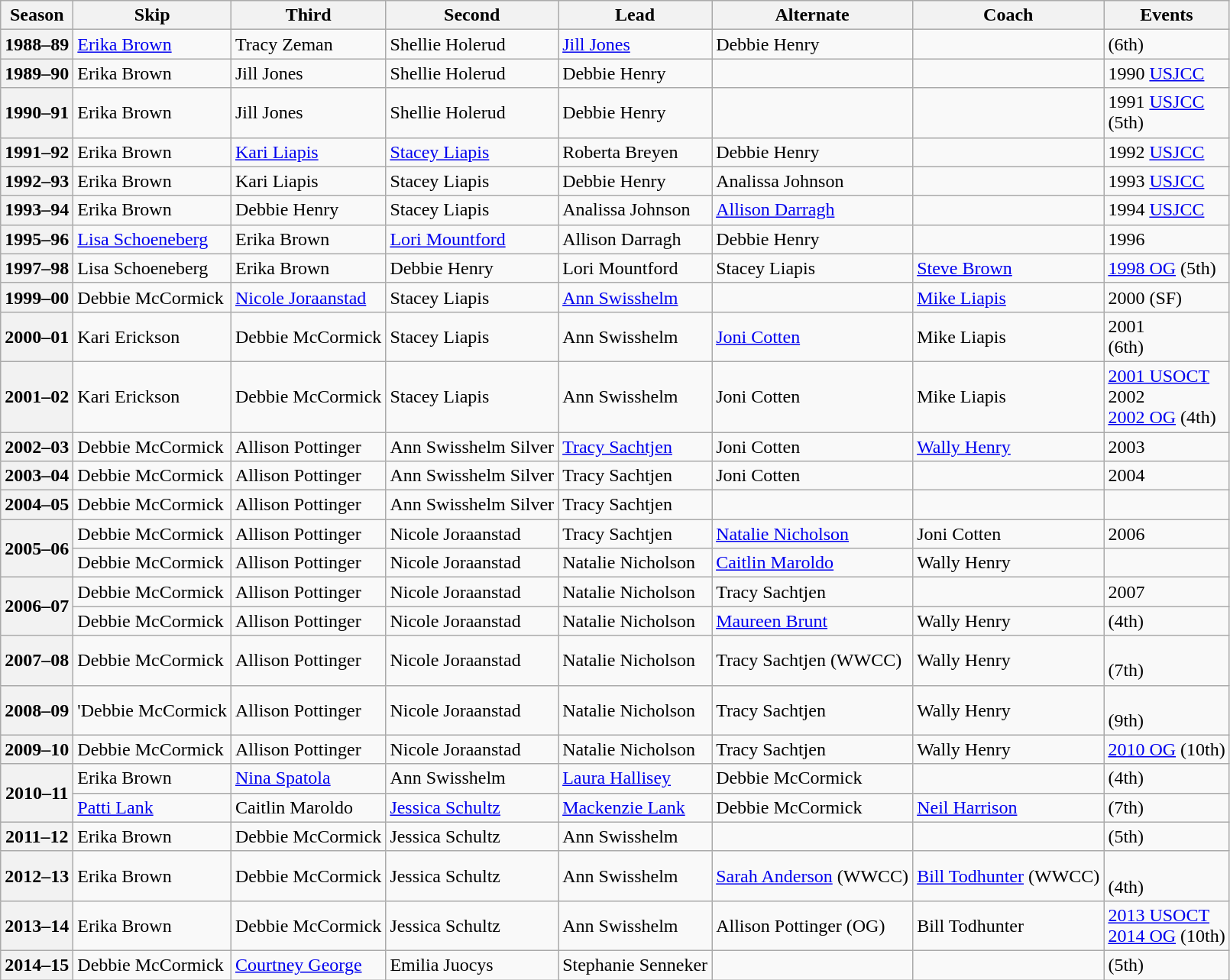<table class="wikitable">
<tr>
<th scope="col">Season</th>
<th scope="col">Skip</th>
<th scope="col">Third</th>
<th scope="col">Second</th>
<th scope="col">Lead</th>
<th scope="col">Alternate</th>
<th scope="col">Coach</th>
<th scope="col">Events</th>
</tr>
<tr>
<th scope="row">1988–89</th>
<td><a href='#'>Erika Brown</a></td>
<td>Tracy Zeman</td>
<td>Shellie Holerud</td>
<td><a href='#'>Jill Jones</a></td>
<td>Debbie Henry</td>
<td></td>
<td> (6th)</td>
</tr>
<tr>
<th scope="row">1989–90</th>
<td>Erika Brown</td>
<td>Jill Jones</td>
<td>Shellie Holerud</td>
<td>Debbie Henry</td>
<td></td>
<td></td>
<td>1990 <a href='#'>USJCC</a> </td>
</tr>
<tr>
<th scope="row">1990–91</th>
<td>Erika Brown</td>
<td>Jill Jones</td>
<td>Shellie Holerud</td>
<td>Debbie Henry</td>
<td></td>
<td></td>
<td>1991 <a href='#'>USJCC</a> <br> (5th)</td>
</tr>
<tr>
<th scope="row">1991–92</th>
<td>Erika Brown</td>
<td><a href='#'>Kari Liapis</a></td>
<td><a href='#'>Stacey Liapis</a></td>
<td>Roberta Breyen</td>
<td>Debbie Henry</td>
<td></td>
<td>1992 <a href='#'>USJCC</a> <br> </td>
</tr>
<tr>
<th scope="row">1992–93</th>
<td>Erika Brown</td>
<td>Kari Liapis</td>
<td>Stacey Liapis</td>
<td>Debbie Henry</td>
<td>Analissa Johnson</td>
<td></td>
<td>1993 <a href='#'>USJCC</a> <br> </td>
</tr>
<tr>
<th scope="row">1993–94</th>
<td>Erika Brown</td>
<td>Debbie Henry</td>
<td>Stacey Liapis</td>
<td>Analissa Johnson</td>
<td><a href='#'>Allison Darragh</a></td>
<td></td>
<td>1994 <a href='#'>USJCC</a> <br> </td>
</tr>
<tr>
<th scope="row">1995–96</th>
<td><a href='#'>Lisa Schoeneberg</a></td>
<td>Erika Brown</td>
<td><a href='#'>Lori Mountford</a></td>
<td>Allison Darragh</td>
<td>Debbie Henry</td>
<td></td>
<td>1996  <br> </td>
</tr>
<tr>
<th scope="row">1997–98</th>
<td>Lisa Schoeneberg</td>
<td>Erika Brown</td>
<td>Debbie Henry</td>
<td>Lori Mountford</td>
<td>Stacey Liapis</td>
<td><a href='#'>Steve Brown</a></td>
<td><a href='#'>1998 OG</a> (5th)</td>
</tr>
<tr>
<th scope="row">1999–00</th>
<td>Debbie McCormick</td>
<td><a href='#'>Nicole Joraanstad</a></td>
<td>Stacey Liapis</td>
<td><a href='#'>Ann Swisshelm</a></td>
<td></td>
<td><a href='#'>Mike Liapis</a></td>
<td>2000  (SF)</td>
</tr>
<tr>
<th scope="row">2000–01</th>
<td>Kari Erickson</td>
<td>Debbie McCormick</td>
<td>Stacey Liapis</td>
<td>Ann Swisshelm</td>
<td><a href='#'>Joni Cotten</a></td>
<td>Mike Liapis</td>
<td>2001  <br> (6th)</td>
</tr>
<tr>
<th scope="row">2001–02</th>
<td>Kari Erickson</td>
<td>Debbie McCormick</td>
<td>Stacey Liapis</td>
<td>Ann Swisshelm</td>
<td>Joni Cotten</td>
<td>Mike Liapis</td>
<td><a href='#'>2001 USOCT</a> <br>2002  <br><a href='#'>2002 OG</a> (4th)</td>
</tr>
<tr>
<th scope="row">2002–03</th>
<td>Debbie McCormick</td>
<td>Allison Pottinger</td>
<td>Ann Swisshelm Silver</td>
<td><a href='#'>Tracy Sachtjen</a></td>
<td>Joni Cotten</td>
<td><a href='#'>Wally Henry</a></td>
<td>2003  <br> </td>
</tr>
<tr>
<th scope="row">2003–04</th>
<td>Debbie McCormick</td>
<td>Allison Pottinger</td>
<td>Ann Swisshelm Silver</td>
<td>Tracy Sachtjen</td>
<td>Joni Cotten</td>
<td></td>
<td>2004  </td>
</tr>
<tr>
<th scope="row">2004–05</th>
<td>Debbie McCormick</td>
<td>Allison Pottinger</td>
<td>Ann Swisshelm Silver</td>
<td>Tracy Sachtjen</td>
<td></td>
<td></td>
<td> </td>
</tr>
<tr>
<th scope="row" rowspan=2>2005–06</th>
<td>Debbie McCormick</td>
<td>Allison Pottinger</td>
<td>Nicole Joraanstad</td>
<td>Tracy Sachtjen</td>
<td><a href='#'>Natalie Nicholson</a></td>
<td>Joni Cotten</td>
<td>2006  </td>
</tr>
<tr>
<td>Debbie McCormick</td>
<td>Allison Pottinger</td>
<td>Nicole Joraanstad</td>
<td>Natalie Nicholson</td>
<td><a href='#'>Caitlin Maroldo</a></td>
<td>Wally Henry</td>
<td> </td>
</tr>
<tr>
<th scope="row" rowspan=2>2006–07</th>
<td>Debbie McCormick</td>
<td>Allison Pottinger</td>
<td>Nicole Joraanstad</td>
<td>Natalie Nicholson</td>
<td>Tracy Sachtjen</td>
<td></td>
<td>2007  </td>
</tr>
<tr>
<td>Debbie McCormick</td>
<td>Allison Pottinger</td>
<td>Nicole Joraanstad</td>
<td>Natalie Nicholson</td>
<td><a href='#'>Maureen Brunt</a></td>
<td>Wally Henry</td>
<td> (4th)</td>
</tr>
<tr>
<th scope="row">2007–08</th>
<td>Debbie McCormick</td>
<td>Allison Pottinger</td>
<td>Nicole Joraanstad</td>
<td>Natalie Nicholson</td>
<td>Tracy Sachtjen (WWCC)</td>
<td>Wally Henry</td>
<td> <br> (7th)</td>
</tr>
<tr>
<th scope="row">2008–09</th>
<td>'Debbie McCormick</td>
<td>Allison Pottinger</td>
<td>Nicole Joraanstad</td>
<td>Natalie Nicholson</td>
<td>Tracy Sachtjen</td>
<td>Wally Henry</td>
<td> <br> (9th)</td>
</tr>
<tr>
<th scope="row">2009–10</th>
<td>Debbie McCormick</td>
<td>Allison Pottinger</td>
<td>Nicole Joraanstad</td>
<td>Natalie Nicholson</td>
<td>Tracy Sachtjen</td>
<td>Wally Henry</td>
<td><a href='#'>2010 OG</a> (10th)</td>
</tr>
<tr>
<th scope="row" rowspan=2>2010–11</th>
<td>Erika Brown</td>
<td><a href='#'>Nina Spatola</a></td>
<td>Ann Swisshelm</td>
<td><a href='#'>Laura Hallisey</a></td>
<td>Debbie McCormick</td>
<td></td>
<td> (4th)</td>
</tr>
<tr>
<td><a href='#'>Patti Lank</a></td>
<td>Caitlin Maroldo</td>
<td><a href='#'>Jessica Schultz</a></td>
<td><a href='#'>Mackenzie Lank</a></td>
<td>Debbie McCormick</td>
<td><a href='#'>Neil Harrison</a></td>
<td> (7th)</td>
</tr>
<tr>
<th scope="row">2011–12</th>
<td>Erika Brown</td>
<td>Debbie McCormick</td>
<td>Jessica Schultz</td>
<td>Ann Swisshelm</td>
<td></td>
<td></td>
<td> (5th)</td>
</tr>
<tr>
<th scope="row">2012–13</th>
<td>Erika Brown</td>
<td>Debbie McCormick</td>
<td>Jessica Schultz</td>
<td>Ann Swisshelm</td>
<td><a href='#'>Sarah Anderson</a> (WWCC)</td>
<td><a href='#'>Bill Todhunter</a> (WWCC)</td>
<td> <br> (4th)</td>
</tr>
<tr>
<th scope="row">2013–14</th>
<td>Erika Brown</td>
<td>Debbie McCormick</td>
<td>Jessica Schultz</td>
<td>Ann Swisshelm</td>
<td>Allison Pottinger (OG)</td>
<td>Bill Todhunter</td>
<td><a href='#'>2013 USOCT</a> <br><a href='#'>2014 OG</a> (10th)</td>
</tr>
<tr>
<th scope="row">2014–15</th>
<td>Debbie McCormick</td>
<td><a href='#'>Courtney George</a></td>
<td>Emilia Juocys</td>
<td>Stephanie Senneker</td>
<td></td>
<td></td>
<td> (5th)</td>
</tr>
</table>
